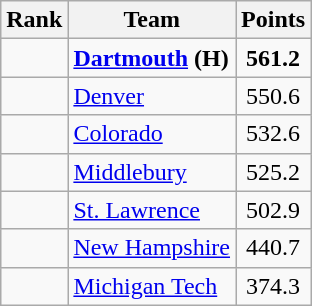<table class="wikitable sortable" style="text-align:center">
<tr>
<th>Rank</th>
<th>Team</th>
<th>Points</th>
</tr>
<tr>
<td></td>
<td align=left><strong><a href='#'>Dartmouth</a></strong> <strong>(H)</strong></td>
<td><strong>561.2</strong></td>
</tr>
<tr>
<td></td>
<td align=left><a href='#'>Denver</a></td>
<td>550.6</td>
</tr>
<tr>
<td></td>
<td align=left><a href='#'>Colorado</a></td>
<td>532.6</td>
</tr>
<tr>
<td></td>
<td align=left><a href='#'>Middlebury</a></td>
<td>525.2</td>
</tr>
<tr>
<td></td>
<td align=left><a href='#'>St. Lawrence</a></td>
<td>502.9</td>
</tr>
<tr>
<td></td>
<td align=left><a href='#'>New Hampshire</a></td>
<td>440.7</td>
</tr>
<tr>
<td></td>
<td align=left><a href='#'>Michigan Tech</a></td>
<td>374.3</td>
</tr>
</table>
